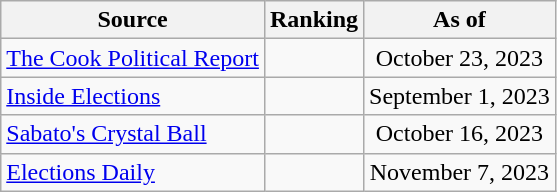<table class="wikitable" style=text-align:center>
<tr>
<th>Source</th>
<th>Ranking</th>
<th>As of</th>
</tr>
<tr>
<td align=left><a href='#'>The Cook Political Report</a></td>
<td></td>
<td>October 23, 2023</td>
</tr>
<tr>
<td align=left><a href='#'>Inside Elections</a></td>
<td></td>
<td>September 1, 2023</td>
</tr>
<tr>
<td align=left><a href='#'>Sabato's Crystal Ball</a></td>
<td></td>
<td>October 16, 2023</td>
</tr>
<tr>
<td align=left><a href='#'>Elections Daily</a></td>
<td></td>
<td>November 7, 2023</td>
</tr>
</table>
